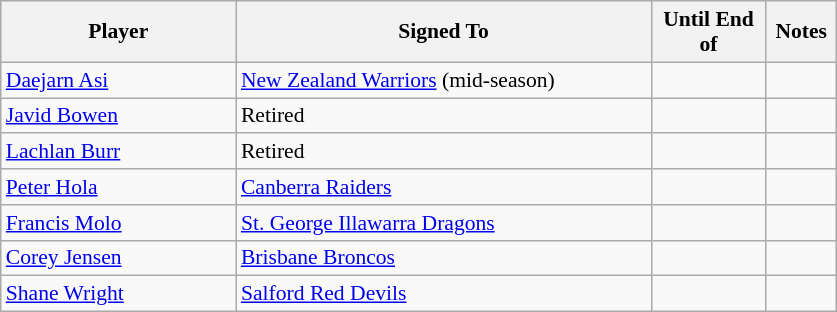<table class="wikitable" style="font-size:90%">
<tr bgcolor="#efefef">
<th width="150">Player</th>
<th width="270">Signed To</th>
<th width="70">Until End of</th>
<th width="40">Notes</th>
</tr>
<tr>
<td><a href='#'>Daejarn Asi</a></td>
<td> <a href='#'>New Zealand Warriors</a> (mid-season)</td>
<td></td>
<td></td>
</tr>
<tr>
<td><a href='#'>Javid Bowen</a></td>
<td>Retired</td>
<td></td>
<td></td>
</tr>
<tr>
<td><a href='#'>Lachlan Burr</a></td>
<td>Retired</td>
<td></td>
<td></td>
</tr>
<tr>
<td><a href='#'>Peter Hola</a></td>
<td> <a href='#'>Canberra Raiders</a></td>
<td></td>
<td></td>
</tr>
<tr>
<td><a href='#'>Francis Molo</a></td>
<td> <a href='#'>St. George Illawarra Dragons</a></td>
<td></td>
<td></td>
</tr>
<tr>
<td><a href='#'>Corey Jensen</a></td>
<td> <a href='#'>Brisbane Broncos</a></td>
<td></td>
<td></td>
</tr>
<tr>
<td><a href='#'>Shane Wright</a></td>
<td> <a href='#'>Salford Red Devils</a></td>
<td></td>
<td></td>
</tr>
</table>
